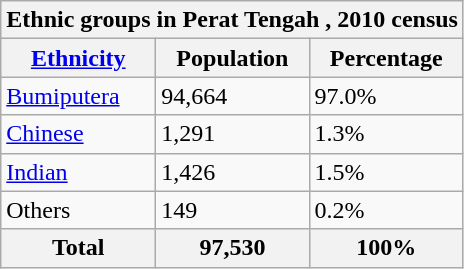<table class="wikitable">
<tr>
<th style="text-align:center;" colspan="3">Ethnic groups in Perat Tengah , 2010 census</th>
</tr>
<tr>
<th><a href='#'>Ethnicity</a></th>
<th>Population</th>
<th>Percentage</th>
</tr>
<tr>
<td><a href='#'>Bumiputera</a></td>
<td>94,664</td>
<td>97.0%</td>
</tr>
<tr>
<td><a href='#'>Chinese</a></td>
<td>1,291</td>
<td>1.3%</td>
</tr>
<tr>
<td><a href='#'>Indian</a></td>
<td>1,426</td>
<td>1.5%</td>
</tr>
<tr>
<td>Others</td>
<td>149</td>
<td>0.2%</td>
</tr>
<tr>
<th>Total</th>
<th>97,530</th>
<th>100%</th>
</tr>
</table>
